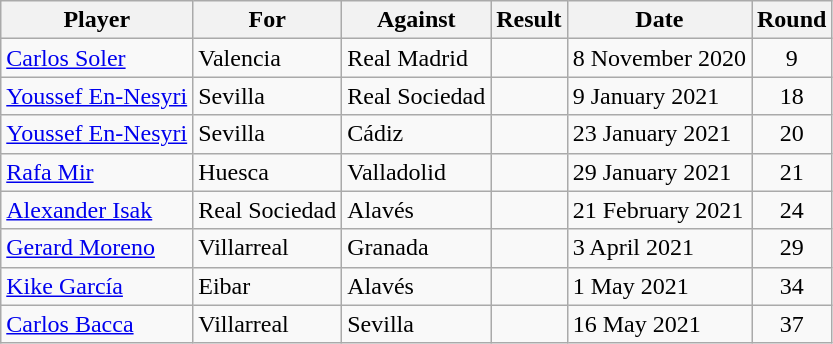<table class="wikitable sortable">
<tr>
<th>Player</th>
<th>For</th>
<th>Against</th>
<th>Result</th>
<th>Date</th>
<th>Round</th>
</tr>
<tr>
<td> <a href='#'>Carlos Soler</a></td>
<td>Valencia</td>
<td>Real Madrid</td>
<td></td>
<td>8 November 2020</td>
<td align=center>9</td>
</tr>
<tr>
<td> <a href='#'>Youssef En-Nesyri</a></td>
<td>Sevilla</td>
<td>Real Sociedad</td>
<td></td>
<td>9 January 2021</td>
<td align=center>18</td>
</tr>
<tr>
<td> <a href='#'>Youssef En-Nesyri</a></td>
<td>Sevilla</td>
<td>Cádiz</td>
<td></td>
<td>23 January 2021</td>
<td align=center>20</td>
</tr>
<tr>
<td> <a href='#'>Rafa Mir</a></td>
<td>Huesca</td>
<td>Valladolid</td>
<td></td>
<td>29 January 2021</td>
<td align=center>21</td>
</tr>
<tr>
<td> <a href='#'>Alexander Isak</a></td>
<td>Real Sociedad</td>
<td>Alavés</td>
<td></td>
<td>21 February 2021</td>
<td align=center>24</td>
</tr>
<tr>
<td> <a href='#'>Gerard Moreno</a></td>
<td>Villarreal</td>
<td>Granada</td>
<td></td>
<td>3 April 2021</td>
<td align=center>29</td>
</tr>
<tr>
<td> <a href='#'>Kike García</a></td>
<td>Eibar</td>
<td>Alavés</td>
<td></td>
<td>1 May 2021</td>
<td align=center>34</td>
</tr>
<tr>
<td> <a href='#'>Carlos Bacca</a></td>
<td>Villarreal</td>
<td>Sevilla</td>
<td></td>
<td>16 May 2021</td>
<td align=center>37</td>
</tr>
</table>
